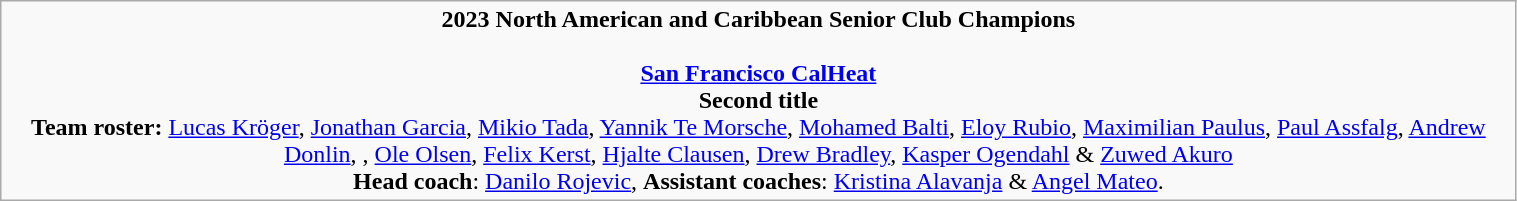<table class="wikitable" style="width: 80%;">
<tr style="text-align: center;">
<td><strong>2023 North American and Caribbean Senior Club Champions</strong><br><br><strong><a href='#'>San Francisco CalHeat</a></strong><br><strong>Second title</strong><br><strong>Team roster:</strong> <a href='#'>Lucas Kröger</a>, <a href='#'>Jonathan Garcia</a>, <a href='#'>Mikio Tada</a>, <a href='#'>Yannik Te Morsche</a>, <a href='#'>Mohamed Balti</a>, <a href='#'>Eloy Rubio</a>, <a href='#'>Maximilian Paulus</a>, <a href='#'>Paul Assfalg</a>, <a href='#'>Andrew Donlin</a>, , <a href='#'>Ole Olsen</a>, <a href='#'>Felix Kerst</a>, <a href='#'>Hjalte Clausen</a>, <a href='#'>Drew Bradley</a>, <a href='#'>Kasper Ogendahl</a> & <a href='#'>Zuwed Akuro</a> <br><strong>Head coach</strong>: <a href='#'>Danilo Rojevic</a>, <strong>Assistant coaches</strong>: <a href='#'>Kristina Alavanja</a> & <a href='#'>Angel Mateo</a>.</td>
</tr>
</table>
